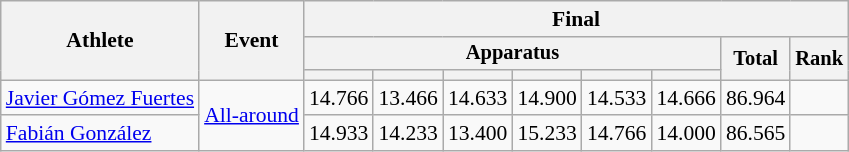<table class="wikitable" style="font-size:90%">
<tr>
<th rowspan=3>Athlete</th>
<th rowspan=3>Event</th>
<th colspan =8>Final</th>
</tr>
<tr style="font-size:95%">
<th colspan=6>Apparatus</th>
<th rowspan=2>Total</th>
<th rowspan=2>Rank</th>
</tr>
<tr style="font-size:95%">
<th></th>
<th></th>
<th></th>
<th></th>
<th></th>
<th></th>
</tr>
<tr align=center>
<td align=left><a href='#'>Javier Gómez Fuertes</a></td>
<td align=left rowspan=2><a href='#'>All-around</a></td>
<td>14.766</td>
<td>13.466</td>
<td>14.633</td>
<td>14.900</td>
<td>14.533</td>
<td>14.666</td>
<td>86.964</td>
<td></td>
</tr>
<tr align=center>
<td align=left><a href='#'>Fabián González</a></td>
<td>14.933</td>
<td>14.233</td>
<td>13.400</td>
<td>15.233</td>
<td>14.766</td>
<td>14.000</td>
<td>86.565</td>
<td></td>
</tr>
</table>
